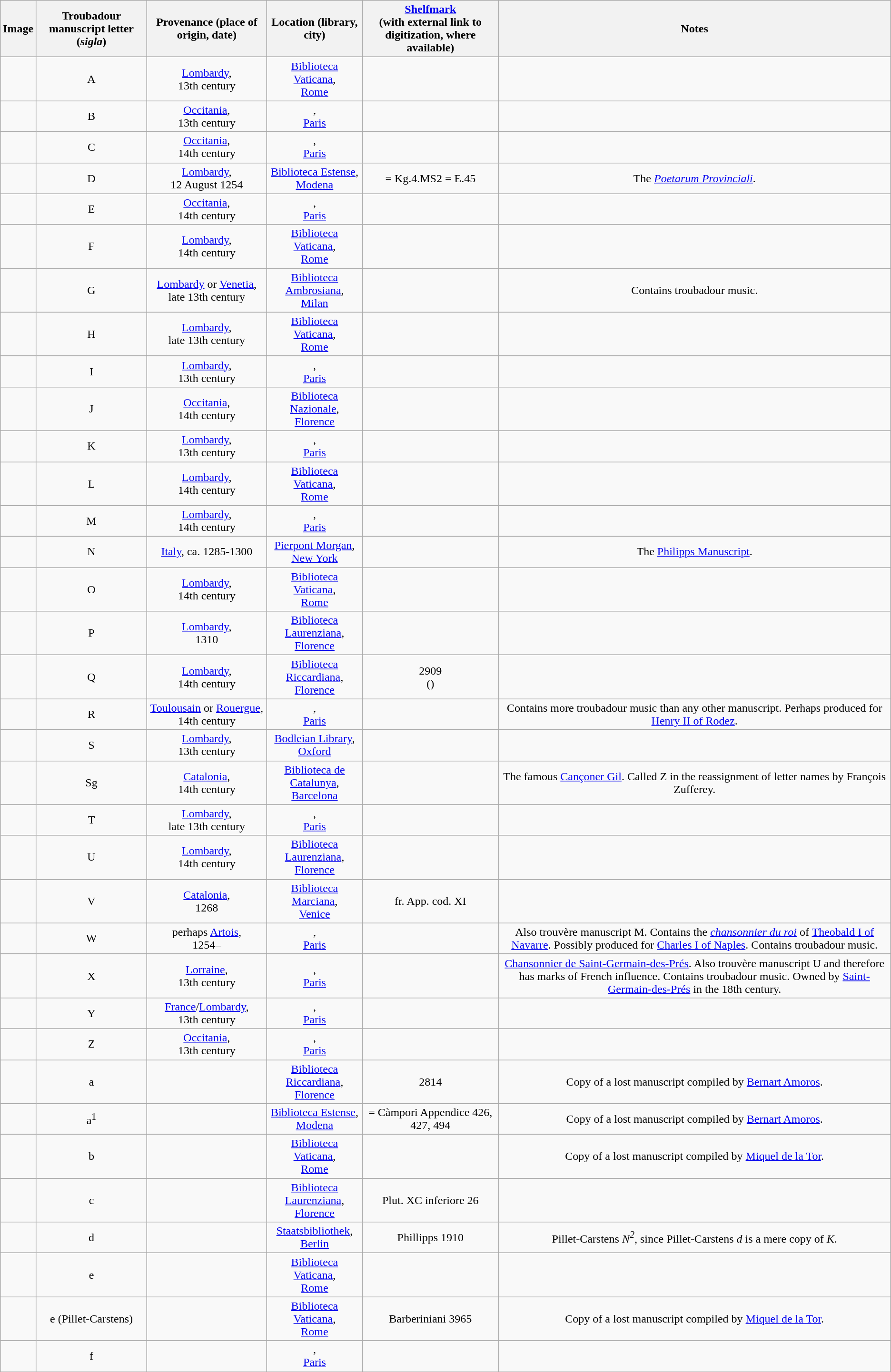<table class="wikitable" style="text-align:center;">
<tr>
<th>Image</th>
<th>Troubadour manuscript letter (<em>sigla</em>)</th>
<th>Provenance (place of origin, date)</th>
<th>Location (library, city)</th>
<th><a href='#'>Shelfmark</a><br>(with external link to digitization, where available)</th>
<th>Notes</th>
</tr>
<tr>
<td></td>
<td>A</td>
<td><a href='#'>Lombardy</a>,<br>13th century</td>
<td><a href='#'>Biblioteca Vaticana</a>,<br><a href='#'>Rome</a></td>
<td></td>
<td></td>
</tr>
<tr>
<td></td>
<td>B</td>
<td><a href='#'>Occitania</a>,<br>13th century</td>
<td>,<br><a href='#'>Paris</a></td>
<td></td>
<td></td>
</tr>
<tr>
<td></td>
<td>C</td>
<td><a href='#'>Occitania</a>,<br>14th century</td>
<td>,<br><a href='#'>Paris</a></td>
<td></td>
<td></td>
</tr>
<tr>
<td></td>
<td>D</td>
<td><a href='#'>Lombardy</a>,<br>12 August 1254</td>
<td><a href='#'>Biblioteca Estense</a>,<br><a href='#'>Modena</a></td>
<td> = Kg.4.MS2 = E.45</td>
<td>The <em><a href='#'>Poetarum Provinciali</a></em>.</td>
</tr>
<tr>
<td></td>
<td>E</td>
<td><a href='#'>Occitania</a>,<br>14th century</td>
<td>,<br><a href='#'>Paris</a></td>
<td></td>
<td></td>
</tr>
<tr>
<td></td>
<td>F</td>
<td><a href='#'>Lombardy</a>,<br>14th century</td>
<td><a href='#'>Biblioteca Vaticana</a>,<br><a href='#'>Rome</a></td>
<td></td>
<td></td>
</tr>
<tr>
<td></td>
<td>G</td>
<td><a href='#'>Lombardy</a> or <a href='#'>Venetia</a>,<br>late 13th century</td>
<td><a href='#'>Biblioteca Ambrosiana</a>,<br><a href='#'>Milan</a></td>
<td></td>
<td>Contains troubadour music.</td>
</tr>
<tr>
<td></td>
<td>H</td>
<td><a href='#'>Lombardy</a>,<br>late 13th century</td>
<td><a href='#'>Biblioteca Vaticana</a>,<br><a href='#'>Rome</a></td>
<td></td>
<td></td>
</tr>
<tr>
<td></td>
<td>I</td>
<td><a href='#'>Lombardy</a>,<br>13th century</td>
<td>,<br><a href='#'>Paris</a></td>
<td></td>
<td></td>
</tr>
<tr>
<td></td>
<td>J</td>
<td><a href='#'>Occitania</a>,<br>14th century</td>
<td><a href='#'>Biblioteca Nazionale</a>,<br><a href='#'>Florence</a></td>
<td></td>
<td></td>
</tr>
<tr>
<td></td>
<td>K</td>
<td><a href='#'>Lombardy</a>,<br>13th century</td>
<td>,<br><a href='#'>Paris</a></td>
<td></td>
<td></td>
</tr>
<tr>
<td></td>
<td>L</td>
<td><a href='#'>Lombardy</a>,<br>14th century</td>
<td><a href='#'>Biblioteca Vaticana</a>,<br><a href='#'>Rome</a></td>
<td></td>
<td></td>
</tr>
<tr>
<td></td>
<td>M</td>
<td><a href='#'>Lombardy</a>,<br>14th century</td>
<td>,<br><a href='#'>Paris</a></td>
<td></td>
<td></td>
</tr>
<tr>
<td></td>
<td>N</td>
<td><a href='#'>Italy</a>, ca. 1285-1300</td>
<td><a href='#'>Pierpont Morgan</a>,<br><a href='#'>New York</a></td>
<td></td>
<td>The <a href='#'>Philipps Manuscript</a>.</td>
</tr>
<tr>
<td></td>
<td>O</td>
<td><a href='#'>Lombardy</a>,<br>14th century</td>
<td><a href='#'>Biblioteca Vaticana</a>,<br><a href='#'>Rome</a></td>
<td></td>
<td></td>
</tr>
<tr>
<td></td>
<td>P</td>
<td><a href='#'>Lombardy</a>,<br>1310</td>
<td><a href='#'>Biblioteca Laurenziana</a>,<br><a href='#'>Florence</a></td>
<td></td>
<td></td>
</tr>
<tr>
<td></td>
<td>Q</td>
<td><a href='#'>Lombardy</a>,<br>14th century</td>
<td><a href='#'>Biblioteca Riccardiana</a>,<br><a href='#'>Florence</a></td>
<td>2909<br>()</td>
<td></td>
</tr>
<tr>
<td></td>
<td>R</td>
<td><a href='#'>Toulousain</a> or <a href='#'>Rouergue</a>,<br>14th century</td>
<td>,<br><a href='#'>Paris</a></td>
<td></td>
<td>Contains more troubadour music than any other manuscript. Perhaps produced for <a href='#'>Henry II of Rodez</a>.</td>
</tr>
<tr>
<td></td>
<td>S</td>
<td><a href='#'>Lombardy</a>,<br>13th century</td>
<td><a href='#'>Bodleian Library</a>,<br><a href='#'>Oxford</a></td>
<td></td>
<td></td>
</tr>
<tr>
<td></td>
<td>Sg</td>
<td><a href='#'>Catalonia</a>,<br>14th century</td>
<td><a href='#'>Biblioteca de Catalunya</a>,<br><a href='#'>Barcelona</a></td>
<td></td>
<td>The famous <a href='#'>Cançoner Gil</a>. Called Z in the reassignment of letter names by François Zufferey.</td>
</tr>
<tr>
<td></td>
<td>T</td>
<td><a href='#'>Lombardy</a>,<br>late 13th century</td>
<td>,<br><a href='#'>Paris</a></td>
<td></td>
<td></td>
</tr>
<tr>
<td></td>
<td>U</td>
<td><a href='#'>Lombardy</a>,<br>14th century</td>
<td><a href='#'>Biblioteca Laurenziana</a>,<br><a href='#'>Florence</a></td>
<td></td>
<td></td>
</tr>
<tr>
<td></td>
<td>V</td>
<td><a href='#'>Catalonia</a>,<br>1268</td>
<td><a href='#'>Biblioteca Marciana</a>,<br><a href='#'>Venice</a></td>
<td>fr. App. cod. XI</td>
<td></td>
</tr>
<tr>
<td></td>
<td>W</td>
<td>perhaps <a href='#'>Artois</a>,<br>1254–</td>
<td>,<br><a href='#'>Paris</a></td>
<td></td>
<td>Also trouvère manuscript M. Contains the <em><a href='#'>chansonnier du roi</a></em> of <a href='#'>Theobald I of Navarre</a>. Possibly produced for <a href='#'>Charles I of Naples</a>. Contains troubadour music.</td>
</tr>
<tr>
<td></td>
<td>X</td>
<td><a href='#'>Lorraine</a>,<br>13th century</td>
<td>,<br><a href='#'>Paris</a></td>
<td></td>
<td><a href='#'>Chansonnier de Saint-Germain-des-Prés</a>. Also trouvère manuscript U and therefore has marks of French influence. Contains troubadour music. Owned by <a href='#'>Saint-Germain-des-Prés</a> in the 18th century.</td>
</tr>
<tr>
<td></td>
<td>Y</td>
<td><a href='#'>France</a>/<a href='#'>Lombardy</a>,<br>13th century</td>
<td>,<br><a href='#'>Paris</a></td>
<td></td>
<td></td>
</tr>
<tr>
<td></td>
<td>Z</td>
<td><a href='#'>Occitania</a>,<br>13th century</td>
<td>,<br><a href='#'>Paris</a></td>
<td></td>
<td></td>
</tr>
<tr>
<td></td>
<td>a</td>
<td></td>
<td><a href='#'>Biblioteca Riccardiana</a>,<br><a href='#'>Florence</a></td>
<td>2814</td>
<td>Copy of a lost manuscript compiled by <a href='#'>Bernart Amoros</a>.</td>
</tr>
<tr>
<td></td>
<td>a<sup>1</sup></td>
<td></td>
<td><a href='#'>Biblioteca Estense</a>,<br><a href='#'>Modena</a></td>
<td> = Càmpori Appendice 426, 427, 494</td>
<td>Copy of a lost manuscript compiled by <a href='#'>Bernart Amoros</a>.</td>
</tr>
<tr>
<td></td>
<td>b</td>
<td></td>
<td><a href='#'>Biblioteca Vaticana</a>,<br><a href='#'>Rome</a></td>
<td></td>
<td>Copy of a lost manuscript compiled by <a href='#'>Miquel de la Tor</a>.</td>
</tr>
<tr>
<td></td>
<td>c</td>
<td></td>
<td><a href='#'>Biblioteca Laurenziana</a>,<br><a href='#'>Florence</a></td>
<td>Plut. XC inferiore 26</td>
<td></td>
</tr>
<tr>
<td></td>
<td>d</td>
<td></td>
<td><a href='#'>Staatsbibliothek</a>,<br><a href='#'>Berlin</a></td>
<td>Phillipps 1910</td>
<td>Pillet-Carstens <em>N<sup>2</sup></em>, since Pillet-Carstens <em>d</em> is a mere copy of <em>K</em>.</td>
</tr>
<tr>
<td></td>
<td>e</td>
<td></td>
<td><a href='#'>Biblioteca Vaticana</a>,<br><a href='#'>Rome</a></td>
<td></td>
<td></td>
</tr>
<tr>
<td></td>
<td>e (Pillet-Carstens)</td>
<td></td>
<td><a href='#'>Biblioteca Vaticana</a>,<br><a href='#'>Rome</a></td>
<td>Barberiniani 3965</td>
<td>Copy of a lost manuscript compiled by <a href='#'>Miquel de la Tor</a>.</td>
</tr>
<tr>
<td></td>
<td>f</td>
<td></td>
<td>,<br><a href='#'>Paris</a></td>
<td></td>
<td></td>
</tr>
</table>
